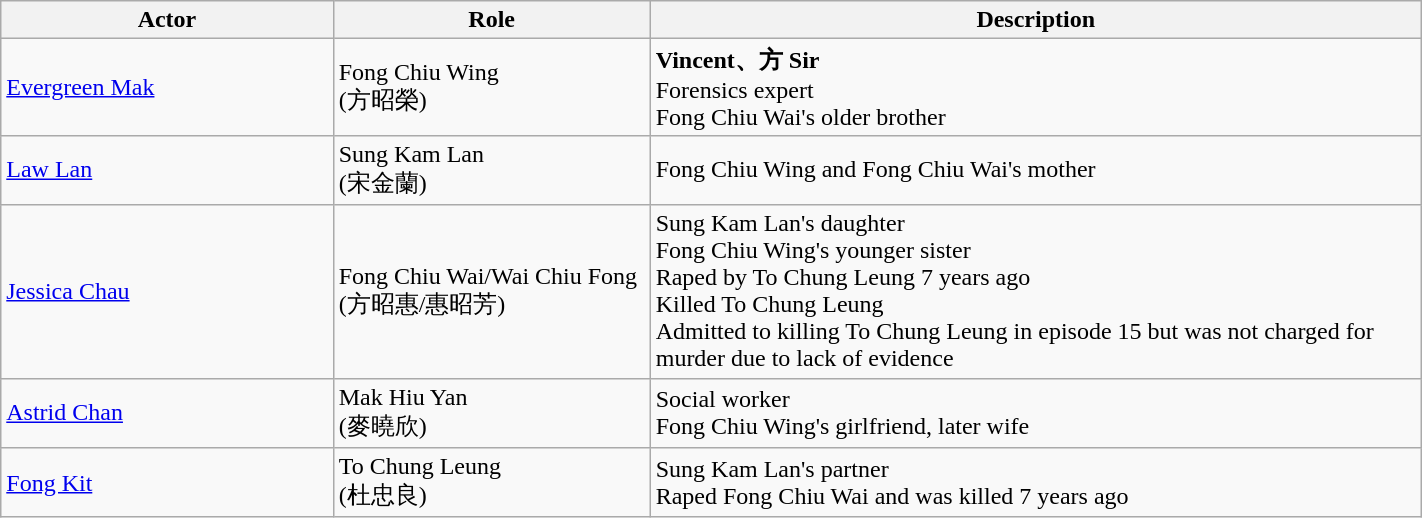<table class="wikitable" width="75%">
<tr>
<th style="width:6%">Actor</th>
<th style="width:6%">Role</th>
<th style="width:15%">Description</th>
</tr>
<tr>
<td><a href='#'>Evergreen Mak</a></td>
<td>Fong Chiu Wing<br>(方昭榮)</td>
<td><strong>Vincent、方 Sir</strong><br>Forensics expert<br>Fong Chiu Wai's older brother</td>
</tr>
<tr>
<td><a href='#'>Law Lan</a></td>
<td>Sung Kam Lan<br>(宋金蘭)</td>
<td>Fong Chiu Wing and Fong Chiu Wai's mother</td>
</tr>
<tr>
<td><a href='#'>Jessica Chau</a></td>
<td>Fong Chiu Wai/Wai Chiu Fong<br>(方昭惠/惠昭芳)</td>
<td>Sung Kam Lan's daughter<br>Fong Chiu Wing's younger sister<br>Raped by To Chung Leung 7 years ago<br>Killed To Chung Leung<br>Admitted to killing To Chung Leung in episode 15 but was not charged for murder due to lack of evidence</td>
</tr>
<tr>
<td><a href='#'>Astrid Chan</a></td>
<td>Mak Hiu Yan<br>(麥曉欣)</td>
<td>Social worker<br>Fong Chiu Wing's girlfriend, later wife</td>
</tr>
<tr>
<td><a href='#'>Fong Kit</a></td>
<td>To Chung Leung<br>(杜忠良)</td>
<td>Sung Kam Lan's partner<br>Raped Fong Chiu Wai and was killed 7 years ago</td>
</tr>
</table>
